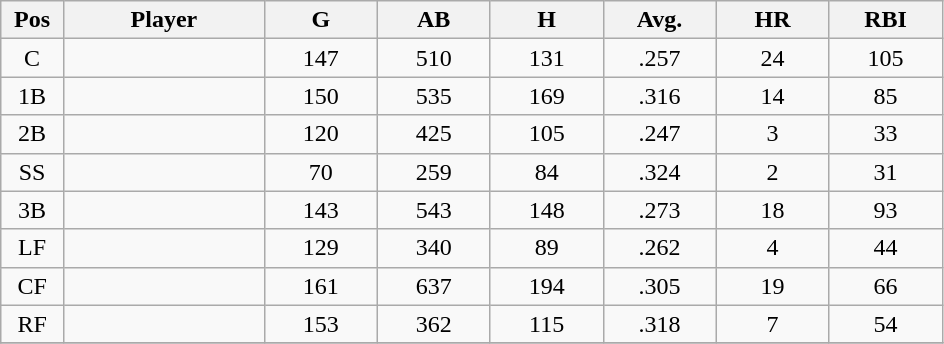<table class="wikitable sortable">
<tr>
<th bgcolor="#DDDDFF" width="5%">Pos</th>
<th bgcolor="#DDDDFF" width="16%">Player</th>
<th bgcolor="#DDDDFF" width="9%">G</th>
<th bgcolor="#DDDDFF" width="9%">AB</th>
<th bgcolor="#DDDDFF" width="9%">H</th>
<th bgcolor="#DDDDFF" width="9%">Avg.</th>
<th bgcolor="#DDDDFF" width="9%">HR</th>
<th bgcolor="#DDDDFF" width="9%">RBI</th>
</tr>
<tr align="center">
<td>C</td>
<td></td>
<td>147</td>
<td>510</td>
<td>131</td>
<td>.257</td>
<td>24</td>
<td>105</td>
</tr>
<tr align="center">
<td>1B</td>
<td></td>
<td>150</td>
<td>535</td>
<td>169</td>
<td>.316</td>
<td>14</td>
<td>85</td>
</tr>
<tr align="center">
<td>2B</td>
<td></td>
<td>120</td>
<td>425</td>
<td>105</td>
<td>.247</td>
<td>3</td>
<td>33</td>
</tr>
<tr align="center">
<td>SS</td>
<td></td>
<td>70</td>
<td>259</td>
<td>84</td>
<td>.324</td>
<td>2</td>
<td>31</td>
</tr>
<tr align="center">
<td>3B</td>
<td></td>
<td>143</td>
<td>543</td>
<td>148</td>
<td>.273</td>
<td>18</td>
<td>93</td>
</tr>
<tr align="center">
<td>LF</td>
<td></td>
<td>129</td>
<td>340</td>
<td>89</td>
<td>.262</td>
<td>4</td>
<td>44</td>
</tr>
<tr align="center">
<td>CF</td>
<td></td>
<td>161</td>
<td>637</td>
<td>194</td>
<td>.305</td>
<td>19</td>
<td>66</td>
</tr>
<tr align="center">
<td>RF</td>
<td></td>
<td>153</td>
<td>362</td>
<td>115</td>
<td>.318</td>
<td>7</td>
<td>54</td>
</tr>
<tr align="center">
</tr>
</table>
